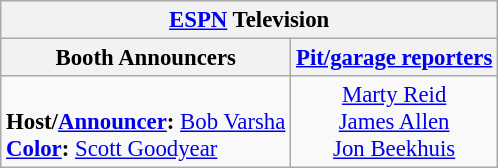<table class="wikitable" style="font-size: 95%;">
<tr>
<th colspan=2><a href='#'>ESPN</a> Television</th>
</tr>
<tr>
<th>Booth Announcers</th>
<th><a href='#'>Pit/garage reporters</a></th>
</tr>
<tr>
<td valign="top"><br><strong>Host/<a href='#'>Announcer</a>:</strong> <a href='#'>Bob Varsha</a><br>
<strong><a href='#'>Color</a>:</strong> <a href='#'>Scott Goodyear</a><br></td>
<td align="center" valign="top"><a href='#'>Marty Reid</a><br><a href='#'>James Allen</a><br><a href='#'>Jon Beekhuis</a></td>
</tr>
</table>
